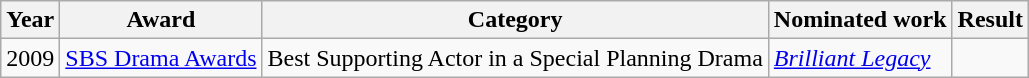<table class="wikitable">
<tr>
<th>Year</th>
<th>Award</th>
<th>Category</th>
<th>Nominated work</th>
<th>Result</th>
</tr>
<tr>
<td>2009</td>
<td><a href='#'>SBS Drama Awards</a></td>
<td>Best Supporting Actor in a Special Planning Drama</td>
<td><em><a href='#'>Brilliant Legacy</a></em></td>
<td></td>
</tr>
</table>
